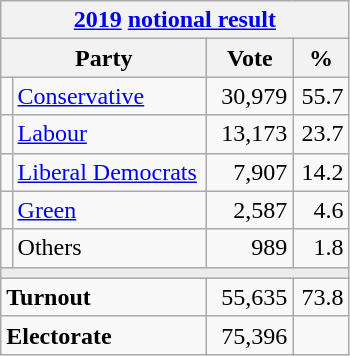<table class="wikitable">
<tr>
<th colspan="4"><a href='#'>2019</a> <a href='#'>notional result</a></th>
</tr>
<tr>
<th bgcolor="#DDDDFF" width="130px" colspan="2">Party</th>
<th bgcolor="#DDDDFF" width="50px">Vote</th>
<th bgcolor="#DDDDFF" width="30px">%</th>
</tr>
<tr>
<td></td>
<td><a href='#'>Conservative</a></td>
<td align=right>30,979</td>
<td align=right>55.7</td>
</tr>
<tr>
<td></td>
<td><a href='#'>Labour</a></td>
<td align=right>13,173</td>
<td align=right>23.7</td>
</tr>
<tr>
<td></td>
<td><a href='#'>Liberal Democrats</a></td>
<td align=right>7,907</td>
<td align=right>14.2</td>
</tr>
<tr>
<td></td>
<td><a href='#'>Green</a></td>
<td align=right>2,587</td>
<td align=right>4.6</td>
</tr>
<tr>
<td></td>
<td>Others</td>
<td align=right>989</td>
<td align=right>1.8</td>
</tr>
<tr>
<td colspan="4" bgcolor="#EAECF0"></td>
</tr>
<tr>
<td colspan="2"><strong>Turnout</strong></td>
<td align=right>55,635</td>
<td align=right>73.8</td>
</tr>
<tr>
<td colspan="2"><strong>Electorate</strong></td>
<td align=right>75,396</td>
</tr>
</table>
